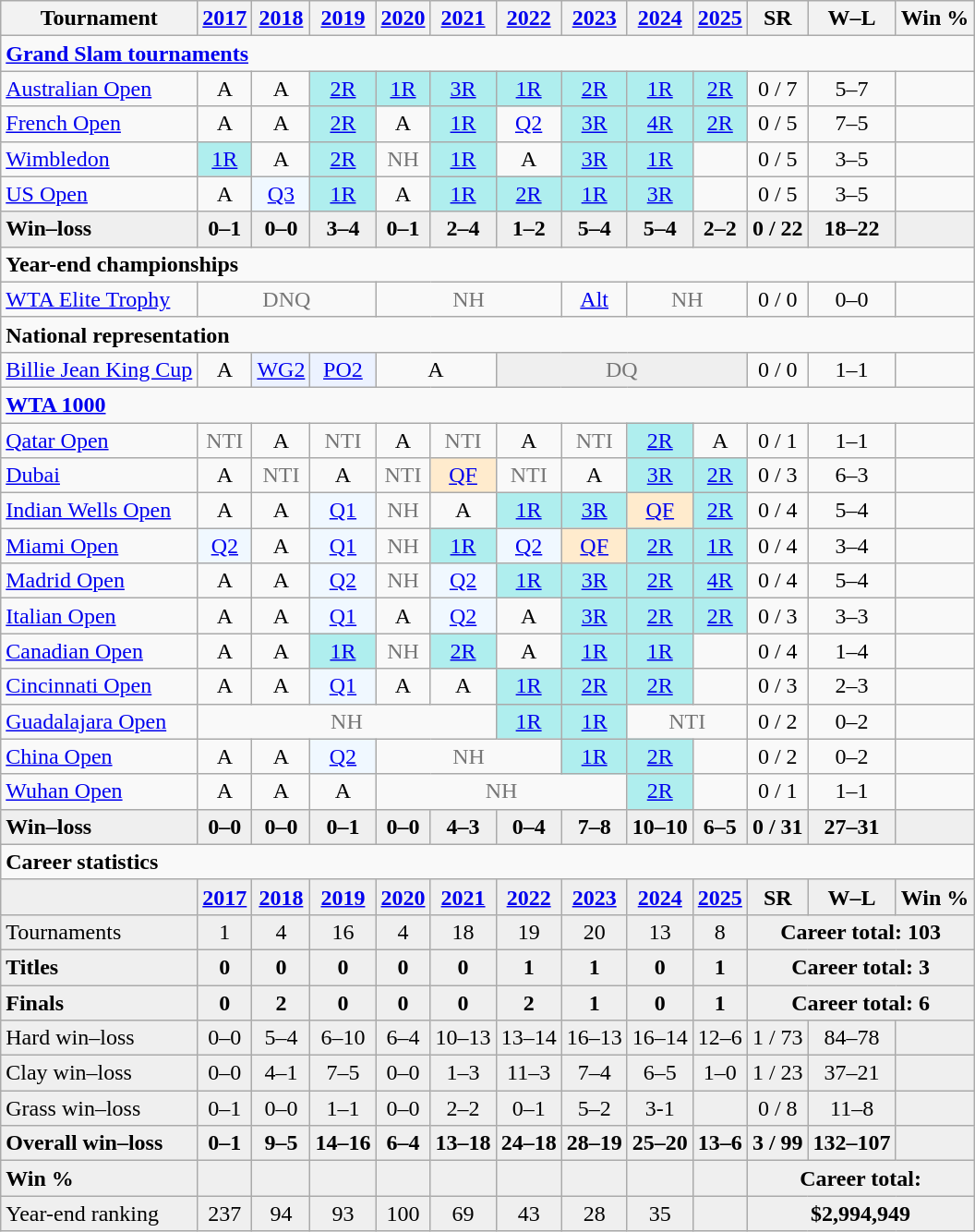<table class=wikitable style=text-align:center>
<tr>
<th>Tournament</th>
<th><a href='#'>2017</a></th>
<th><a href='#'>2018</a></th>
<th><a href='#'>2019</a></th>
<th><a href='#'>2020</a></th>
<th><a href='#'>2021</a></th>
<th><a href='#'>2022</a></th>
<th><a href='#'>2023</a></th>
<th><a href='#'>2024</a></th>
<th><a href='#'>2025</a></th>
<th>SR</th>
<th>W–L</th>
<th>Win %</th>
</tr>
<tr>
<td colspan=13 style=text-align:left><strong><a href='#'>Grand Slam tournaments</a></strong></td>
</tr>
<tr>
<td style=text-align:left><a href='#'>Australian Open</a></td>
<td>A</td>
<td>A</td>
<td style=background:#afeeee><a href='#'>2R</a></td>
<td style=background:#afeeee><a href='#'>1R</a></td>
<td style=background:#afeeee><a href='#'>3R</a></td>
<td style=background:#afeeee><a href='#'>1R</a></td>
<td style=background:#afeeee><a href='#'>2R</a></td>
<td style=background:#afeeee><a href='#'>1R</a></td>
<td style=background:#afeeee><a href='#'>2R</a></td>
<td>0 / 7</td>
<td>5–7</td>
<td></td>
</tr>
<tr>
<td style=text-align:left><a href='#'>French Open</a></td>
<td>A</td>
<td>A</td>
<td style=background:#afeeee><a href='#'>2R</a></td>
<td>A</td>
<td style=background:#afeeee><a href='#'>1R</a></td>
<td style=background:##f0f8ff><a href='#'>Q2</a></td>
<td style=background:#afeeee><a href='#'>3R</a></td>
<td style=background:#afeeee><a href='#'>4R</a></td>
<td style=background:#afeeee><a href='#'>2R</a></td>
<td>0 / 5</td>
<td>7–5</td>
<td></td>
</tr>
<tr>
<td style=text-align:left><a href='#'>Wimbledon</a></td>
<td style=background:#afeeee><a href='#'>1R</a></td>
<td>A</td>
<td style=background:#afeeee><a href='#'>2R</a></td>
<td style=color:#767676>NH</td>
<td style=background:#afeeee><a href='#'>1R</a></td>
<td>A</td>
<td style=background:#afeeee><a href='#'>3R</a></td>
<td style=background:#afeeee><a href='#'>1R</a></td>
<td></td>
<td>0 / 5</td>
<td>3–5</td>
<td></td>
</tr>
<tr>
<td style=text-align:left><a href='#'>US Open</a></td>
<td>A</td>
<td style=background:#f0f8ff><a href='#'>Q3</a></td>
<td style=background:#afeeee><a href='#'>1R</a></td>
<td>A</td>
<td style=background:#afeeee><a href='#'>1R</a></td>
<td style=background:#afeeee><a href='#'>2R</a></td>
<td style=background:#afeeee><a href='#'>1R</a></td>
<td style=background:#afeeee><a href='#'>3R</a></td>
<td></td>
<td>0 / 5</td>
<td>3–5</td>
<td></td>
</tr>
<tr style=font-weight:bold;background:#efefef>
<td style=text-align:left>Win–loss</td>
<td>0–1</td>
<td>0–0</td>
<td>3–4</td>
<td>0–1</td>
<td>2–4</td>
<td>1–2</td>
<td>5–4</td>
<td>5–4</td>
<td>2–2</td>
<td>0 / 22</td>
<td>18–22</td>
<td></td>
</tr>
<tr>
<td colspan=13 style=text-align:left><strong>Year-end championships</strong></td>
</tr>
<tr>
<td style=text-align:left><a href='#'>WTA Elite Trophy</a></td>
<td colspan=3 style=color:#767676>DNQ</td>
<td colspan=3 style=color:#767676>NH</td>
<td><a href='#'>Alt</a></td>
<td colspan=2 style=color:#767676>NH</td>
<td>0 / 0</td>
<td>0–0</td>
<td></td>
</tr>
<tr>
<td colspan=13 style=text-align:left><strong>National representation</strong></td>
</tr>
<tr>
<td style=text-align:left><a href='#'>Billie Jean King Cup</a></td>
<td>A</td>
<td style=background:#ecf2ff><a href='#'>WG2</a></td>
<td style=background:#ecf2ff><a href='#'>PO2</a></td>
<td colspan=2>A</td>
<td colspan=4 style=background:#efefef;color:#767676>DQ</td>
<td>0 / 0</td>
<td>1–1</td>
<td></td>
</tr>
<tr>
<td colspan=13 style=text-align:left><strong><a href='#'>WTA 1000</a></strong></td>
</tr>
<tr>
<td style=text-align:left><a href='#'>Qatar Open</a></td>
<td style="color:#767676">NTI</td>
<td>A</td>
<td style="color:#767676">NTI</td>
<td>A</td>
<td style="color:#767676">NTI</td>
<td>A</td>
<td style="color:#767676">NTI</td>
<td style=background:#afeeee><a href='#'>2R</a></td>
<td>A</td>
<td>0 / 1</td>
<td>1–1</td>
<td></td>
</tr>
<tr>
<td style=text-align:left><a href='#'>Dubai</a></td>
<td>A</td>
<td style="color:#767676">NTI</td>
<td>A</td>
<td style="color:#767676">NTI</td>
<td style=background:#ffebcd;><a href='#'>QF</a></td>
<td style="color:#767676">NTI</td>
<td>A</td>
<td style=background:#afeeee><a href='#'>3R</a></td>
<td style=background:#afeeee><a href='#'>2R</a></td>
<td>0 / 3</td>
<td>6–3</td>
<td></td>
</tr>
<tr>
<td style=text-align:left><a href='#'>Indian Wells Open</a></td>
<td>A</td>
<td>A</td>
<td style=background:#f0f8ff><a href='#'>Q1</a></td>
<td style=color:#767676>NH</td>
<td>A</td>
<td style=background:#afeeee><a href='#'>1R</a></td>
<td style=background:#afeeee><a href='#'>3R</a></td>
<td style=background:#ffebcd;><a href='#'>QF</a></td>
<td style=background:#afeeee><a href='#'>2R</a></td>
<td>0 / 4</td>
<td>5–4</td>
<td></td>
</tr>
<tr>
<td style=text-align:left><a href='#'>Miami Open</a></td>
<td style=background:#f0f8ff><a href='#'>Q2</a></td>
<td>A</td>
<td style=background:#f0f8ff><a href='#'>Q1</a></td>
<td style=color:#767676>NH</td>
<td style=background:#afeeee><a href='#'>1R</a></td>
<td style=background:#f0f8ff><a href='#'>Q2</a></td>
<td style=background:#ffebcd><a href='#'>QF</a></td>
<td style=background:#afeeee><a href='#'>2R</a></td>
<td style=background:#afeeee><a href='#'>1R</a></td>
<td>0 / 4</td>
<td>3–4</td>
<td></td>
</tr>
<tr>
<td style=text-align:left><a href='#'>Madrid Open</a></td>
<td>A</td>
<td>A</td>
<td style=background:#f0f8ff><a href='#'>Q2</a></td>
<td style=color:#767676>NH</td>
<td style=background:#f0f8ff><a href='#'>Q2</a></td>
<td style=background:#afeeee><a href='#'>1R</a></td>
<td style=background:#afeeee><a href='#'>3R</a></td>
<td style=background:#afeeee><a href='#'>2R</a></td>
<td style=background:#afeeee><a href='#'>4R</a></td>
<td>0 / 4</td>
<td>5–4</td>
<td></td>
</tr>
<tr>
<td style=text-align:left><a href='#'>Italian Open</a></td>
<td>A</td>
<td>A</td>
<td style=background:#f0f8ff><a href='#'>Q1</a></td>
<td>A</td>
<td style=background:#f0f8ff><a href='#'>Q2</a></td>
<td>A</td>
<td style=background:#afeeee><a href='#'>3R</a></td>
<td style=background:#afeeee><a href='#'>2R</a></td>
<td style=background:#afeeee><a href='#'>2R</a></td>
<td>0 / 3</td>
<td>3–3</td>
<td></td>
</tr>
<tr>
<td style=text-align:left><a href='#'>Canadian Open</a></td>
<td>A</td>
<td>A</td>
<td style=background:#afeeee><a href='#'>1R</a></td>
<td style=color:#767676>NH</td>
<td style=background:#afeeee><a href='#'>2R</a></td>
<td>A</td>
<td style=background:#afeeee><a href='#'>1R</a></td>
<td style=background:#afeeee><a href='#'>1R</a></td>
<td></td>
<td>0 / 4</td>
<td>1–4</td>
<td></td>
</tr>
<tr>
<td style=text-align:left><a href='#'>Cincinnati Open</a></td>
<td>A</td>
<td>A</td>
<td style=background:#f0f8ff><a href='#'>Q1</a></td>
<td>A</td>
<td>A</td>
<td style=background:#afeeee><a href='#'>1R</a></td>
<td style=background:#afeeee><a href='#'>2R</a></td>
<td bgcolor=afeeee><a href='#'>2R</a></td>
<td></td>
<td>0 / 3</td>
<td>2–3</td>
<td></td>
</tr>
<tr>
<td style=text-align:left><a href='#'>Guadalajara Open</a></td>
<td colspan=5 style=color:#767676>NH</td>
<td style=background:#afeeee><a href='#'>1R</a></td>
<td style=background:#afeeee><a href='#'>1R</a></td>
<td colspan=2 style=color:#767676>NTI</td>
<td>0 / 2</td>
<td>0–2</td>
<td></td>
</tr>
<tr>
<td style=text-align:left><a href='#'>China Open</a></td>
<td>A</td>
<td>A</td>
<td style=background:#f0f8ff><a href='#'>Q2</a></td>
<td colspan=3 style=color:#767676>NH</td>
<td style=background:#afeeee><a href='#'>1R</a></td>
<td style=background:#afeeee><a href='#'>2R</a></td>
<td></td>
<td>0 / 2</td>
<td>0–2</td>
<td></td>
</tr>
<tr>
<td style=text-align:left><a href='#'>Wuhan Open</a></td>
<td>A</td>
<td>A</td>
<td>A</td>
<td colspan=4 style=color:#767676>NH</td>
<td bgcolor=afeeee><a href='#'>2R</a></td>
<td></td>
<td>0 / 1</td>
<td>1–1</td>
<td></td>
</tr>
<tr style=font-weight:bold;background:#efefef>
<td style=text-align:left>Win–loss</td>
<td>0–0</td>
<td>0–0</td>
<td>0–1</td>
<td>0–0</td>
<td>4–3</td>
<td>0–4</td>
<td>7–8</td>
<td>10–10</td>
<td>6–5</td>
<td>0 / 31</td>
<td>27–31</td>
<td></td>
</tr>
<tr>
<td colspan=13 style=text-align:left><strong>Career statistics</strong></td>
</tr>
<tr style=font-weight:bold;background:#efefef>
<td></td>
<td><a href='#'>2017</a></td>
<td><a href='#'>2018</a></td>
<td><a href='#'>2019</a></td>
<td><a href='#'>2020</a></td>
<td><a href='#'>2021</a></td>
<td><a href='#'>2022</a></td>
<td><a href='#'>2023</a></td>
<td><a href='#'>2024</a></td>
<td><a href='#'>2025</a></td>
<td>SR</td>
<td>W–L</td>
<td>Win %</td>
</tr>
<tr style=background:#efefef>
<td style=text-align:left>Tournaments</td>
<td>1</td>
<td>4</td>
<td>16</td>
<td>4</td>
<td>18</td>
<td>19</td>
<td>20</td>
<td>13</td>
<td>8</td>
<td colspan=3><strong>Career total: 103</strong></td>
</tr>
<tr style=font-weight:bold;background:#efefef>
<td style=text-align:left>Titles</td>
<td>0</td>
<td>0</td>
<td>0</td>
<td>0</td>
<td>0</td>
<td>1</td>
<td>1</td>
<td>0</td>
<td>1</td>
<td colspan=3>Career total: 3</td>
</tr>
<tr style=font-weight:bold;background:#efefef>
<td style=text-align:left>Finals</td>
<td>0</td>
<td>2</td>
<td>0</td>
<td>0</td>
<td>0</td>
<td>2</td>
<td>1</td>
<td>0</td>
<td>1</td>
<td colspan=3>Career total: 6</td>
</tr>
<tr style=background:#efefef>
<td style=text-align:left>Hard win–loss</td>
<td>0–0</td>
<td>5–4</td>
<td>6–10</td>
<td>6–4</td>
<td>10–13</td>
<td>13–14</td>
<td>16–13</td>
<td>16–14</td>
<td>12–6</td>
<td>1 / 73</td>
<td>84–78</td>
<td></td>
</tr>
<tr style=background:#efefef>
<td style=text-align:left>Clay win–loss</td>
<td>0–0</td>
<td>4–1</td>
<td>7–5</td>
<td>0–0</td>
<td>1–3</td>
<td>11–3</td>
<td>7–4</td>
<td>6–5</td>
<td>1–0</td>
<td>1 / 23</td>
<td>37–21</td>
<td></td>
</tr>
<tr style=background:#efefef>
<td style=text-align:left>Grass win–loss</td>
<td>0–1</td>
<td>0–0</td>
<td>1–1</td>
<td>0–0</td>
<td>2–2</td>
<td>0–1</td>
<td>5–2</td>
<td>3-1</td>
<td></td>
<td>0 / 8</td>
<td>11–8</td>
<td></td>
</tr>
<tr style=font-weight:bold;background:#efefef>
<td style=text-align:left>Overall win–loss</td>
<td>0–1</td>
<td>9–5</td>
<td>14–16</td>
<td>6–4</td>
<td>13–18</td>
<td>24–18</td>
<td>28–19</td>
<td>25–20</td>
<td>13–6</td>
<td>3 / 99</td>
<td>132–107</td>
<td></td>
</tr>
<tr style=font-weight:bold;background:#efefef>
<td style=text-align:left>Win %</td>
<td></td>
<td></td>
<td></td>
<td></td>
<td></td>
<td></td>
<td></td>
<td></td>
<td></td>
<td colspan=3>Career total: </td>
</tr>
<tr style=background:#efefef>
<td style=text-align:left>Year-end ranking</td>
<td>237</td>
<td>94</td>
<td>93</td>
<td>100</td>
<td>69</td>
<td>43</td>
<td>28</td>
<td>35</td>
<td></td>
<td colspan=3><strong>$2,994,949</strong></td>
</tr>
</table>
